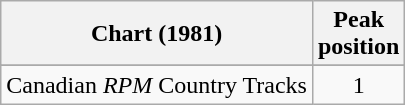<table class="wikitable sortable">
<tr>
<th align="left">Chart (1981)</th>
<th align="center">Peak<br>position</th>
</tr>
<tr>
</tr>
<tr>
<td align="left">Canadian <em>RPM</em> Country Tracks</td>
<td align="center">1</td>
</tr>
</table>
